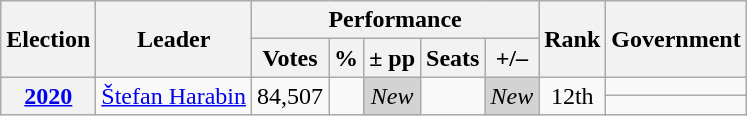<table class=wikitable style=text-align:center>
<tr>
<th rowspan="2"><strong>Election</strong></th>
<th rowspan="2">Leader</th>
<th colspan="5" scope="col">Performance</th>
<th rowspan="2">Rank</th>
<th rowspan="2">Government</th>
</tr>
<tr>
<th><strong>Votes</strong></th>
<th><strong>%</strong></th>
<th><strong>± pp</strong></th>
<th><strong>Seats</strong></th>
<th><strong>+/–</strong></th>
</tr>
<tr>
<th rowspan="2"><a href='#'>2020</a></th>
<td rowspan="2"><a href='#'>Štefan Harabin</a></td>
<td rowspan="2">84,507</td>
<td rowspan="2"></td>
<td rowspan="2" bgcolor="lightgrey"><em>New</em></td>
<td rowspan="2"></td>
<td rowspan="2" bgcolor="lightgrey"><em>New</em></td>
<td rowspan="2">12th</td>
<td></td>
</tr>
<tr>
<td></td>
</tr>
</table>
